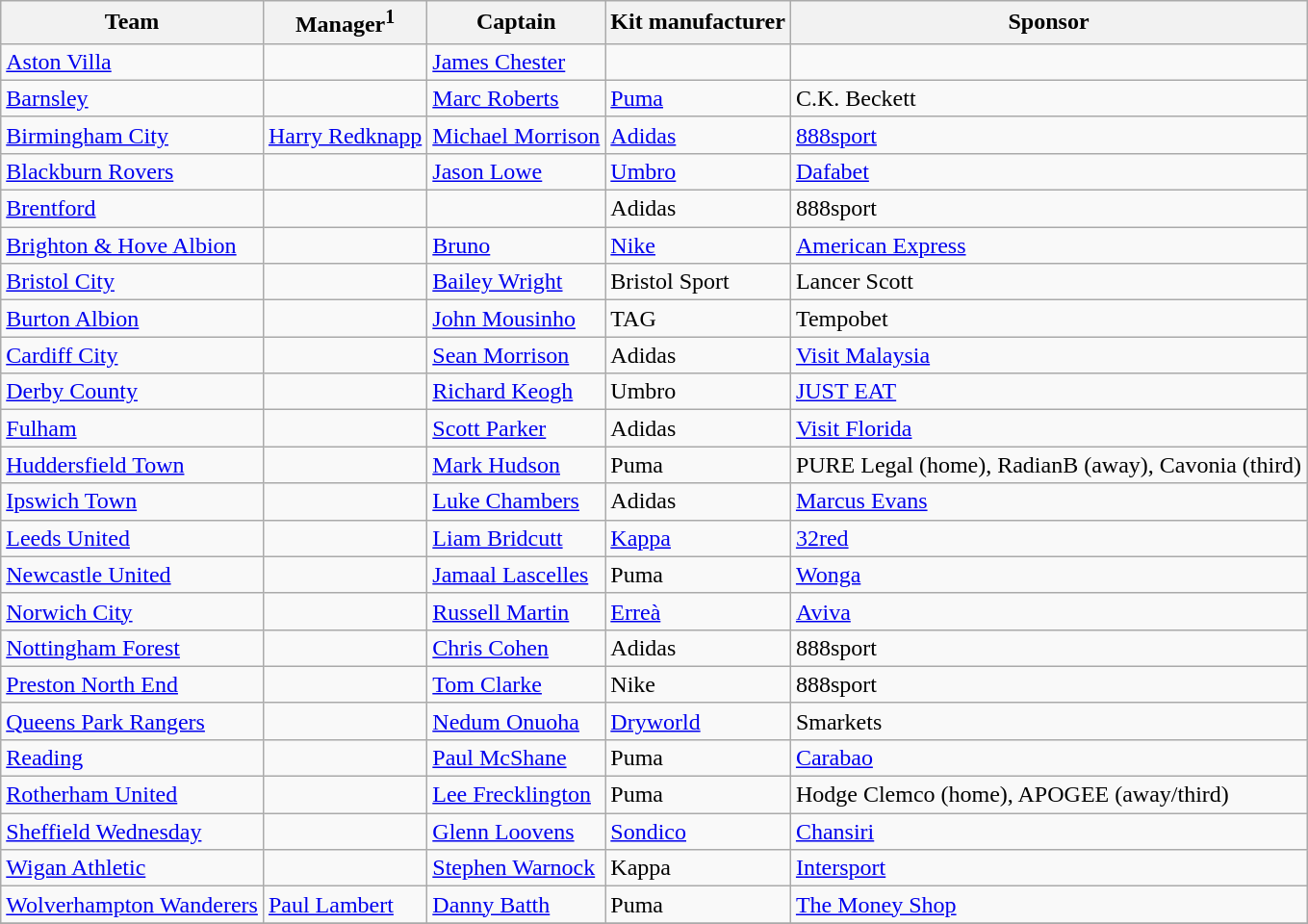<table class="wikitable sortable" style="text-align: left;">
<tr>
<th>Team</th>
<th>Manager<sup>1</sup></th>
<th>Captain</th>
<th>Kit manufacturer</th>
<th>Sponsor</th>
</tr>
<tr>
<td><a href='#'>Aston Villa</a></td>
<td> </td>
<td> <a href='#'>James Chester</a></td>
<td></td>
<td></td>
</tr>
<tr>
<td><a href='#'>Barnsley</a></td>
<td> </td>
<td> <a href='#'>Marc Roberts</a></td>
<td><a href='#'>Puma</a></td>
<td>C.K. Beckett</td>
</tr>
<tr>
<td><a href='#'>Birmingham City</a></td>
<td>  <a href='#'>Harry Redknapp</a></td>
<td> <a href='#'>Michael Morrison</a></td>
<td><a href='#'>Adidas</a></td>
<td><a href='#'>888sport</a></td>
</tr>
<tr>
<td><a href='#'>Blackburn Rovers</a></td>
<td> </td>
<td> <a href='#'>Jason Lowe</a></td>
<td><a href='#'>Umbro</a></td>
<td><a href='#'>Dafabet</a></td>
</tr>
<tr>
<td><a href='#'>Brentford</a></td>
<td> </td>
<td> </td>
<td>Adidas</td>
<td>888sport</td>
</tr>
<tr>
<td><a href='#'>Brighton & Hove Albion</a></td>
<td> </td>
<td> <a href='#'>Bruno</a></td>
<td><a href='#'>Nike</a></td>
<td><a href='#'>American Express</a></td>
</tr>
<tr>
<td><a href='#'>Bristol City</a></td>
<td> </td>
<td> <a href='#'>Bailey Wright</a></td>
<td>Bristol Sport</td>
<td>Lancer Scott </td>
</tr>
<tr>
<td><a href='#'>Burton Albion</a></td>
<td> </td>
<td> <a href='#'>John Mousinho</a></td>
<td>TAG</td>
<td>Tempobet </td>
</tr>
<tr>
<td><a href='#'>Cardiff City</a></td>
<td> </td>
<td> <a href='#'>Sean Morrison</a></td>
<td>Adidas</td>
<td><a href='#'>Visit Malaysia</a></td>
</tr>
<tr>
<td><a href='#'>Derby County</a></td>
<td> </td>
<td> <a href='#'>Richard Keogh</a></td>
<td>Umbro</td>
<td><a href='#'>JUST EAT</a>  </td>
</tr>
<tr>
<td><a href='#'>Fulham</a></td>
<td> </td>
<td> <a href='#'>Scott Parker</a></td>
<td>Adidas</td>
<td><a href='#'>Visit Florida</a></td>
</tr>
<tr>
<td><a href='#'>Huddersfield Town</a></td>
<td> </td>
<td> <a href='#'>Mark Hudson</a></td>
<td>Puma</td>
<td>PURE Legal (home), RadianB (away), Cavonia (third)</td>
</tr>
<tr>
<td><a href='#'>Ipswich Town</a></td>
<td> </td>
<td> <a href='#'>Luke Chambers</a></td>
<td>Adidas</td>
<td><a href='#'>Marcus Evans</a>  </td>
</tr>
<tr>
<td><a href='#'>Leeds United</a></td>
<td> </td>
<td> <a href='#'>Liam Bridcutt</a></td>
<td><a href='#'>Kappa</a></td>
<td><a href='#'>32red</a></td>
</tr>
<tr>
<td><a href='#'>Newcastle United</a></td>
<td> </td>
<td>  <a href='#'>Jamaal Lascelles</a></td>
<td>Puma</td>
<td><a href='#'>Wonga</a></td>
</tr>
<tr>
<td><a href='#'>Norwich City</a></td>
<td> </td>
<td> <a href='#'>Russell Martin</a></td>
<td><a href='#'>Erreà</a></td>
<td><a href='#'>Aviva</a></td>
</tr>
<tr>
<td><a href='#'>Nottingham Forest</a></td>
<td> </td>
<td> <a href='#'>Chris Cohen</a></td>
<td>Adidas</td>
<td>888sport</td>
</tr>
<tr>
<td><a href='#'>Preston North End</a></td>
<td> </td>
<td> <a href='#'>Tom Clarke</a></td>
<td>Nike</td>
<td>888sport</td>
</tr>
<tr>
<td><a href='#'>Queens Park Rangers</a></td>
<td> </td>
<td> <a href='#'>Nedum Onuoha</a></td>
<td><a href='#'>Dryworld</a></td>
<td>Smarkets </td>
</tr>
<tr>
<td><a href='#'>Reading</a></td>
<td> </td>
<td> <a href='#'>Paul McShane</a></td>
<td>Puma</td>
<td><a href='#'>Carabao</a></td>
</tr>
<tr>
<td><a href='#'>Rotherham United</a></td>
<td> </td>
<td> <a href='#'>Lee Frecklington</a></td>
<td>Puma</td>
<td>Hodge Clemco (home), APOGEE (away/third)</td>
</tr>
<tr>
<td><a href='#'>Sheffield Wednesday</a></td>
<td> </td>
<td> <a href='#'>Glenn Loovens</a></td>
<td><a href='#'>Sondico</a></td>
<td><a href='#'>Chansiri</a></td>
</tr>
<tr>
<td><a href='#'>Wigan Athletic</a></td>
<td> </td>
<td> <a href='#'>Stephen Warnock</a></td>
<td>Kappa</td>
<td><a href='#'>Intersport</a></td>
</tr>
<tr>
<td><a href='#'>Wolverhampton Wanderers</a></td>
<td> <a href='#'>Paul Lambert</a></td>
<td> <a href='#'>Danny Batth</a></td>
<td>Puma</td>
<td><a href='#'>The Money Shop</a></td>
</tr>
<tr>
</tr>
</table>
